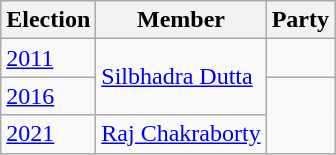<table class="wikitable sortable"ìÍĦĤĠčw>
<tr>
<th>Election</th>
<th>Member</th>
<th colspan=2>Party</th>
</tr>
<tr>
<td><a href='#'>2011</a></td>
<td rowspan="2"><a href='#'>Silbhadra Dutta</a></td>
<td></td>
</tr>
<tr>
<td><a href='#'>2016</a></td>
</tr>
<tr>
<td><a href='#'>2021</a></td>
<td><a href='#'>Raj Chakraborty</a></td>
</tr>
</table>
